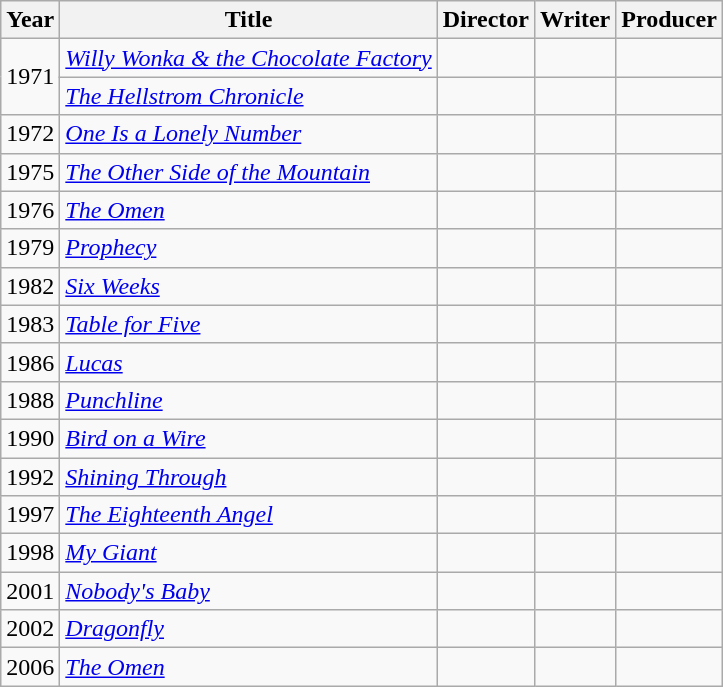<table class="wikitable">
<tr>
<th>Year</th>
<th>Title</th>
<th>Director</th>
<th>Writer</th>
<th>Producer</th>
</tr>
<tr>
<td rowspan="2">1971</td>
<td><em><a href='#'>Willy Wonka & the Chocolate Factory</a></em></td>
<td></td>
<td></td>
<td></td>
</tr>
<tr>
<td><em><a href='#'>The Hellstrom Chronicle</a></em></td>
<td></td>
<td></td>
<td></td>
</tr>
<tr>
<td>1972</td>
<td><em><a href='#'>One Is a Lonely Number</a></em></td>
<td></td>
<td></td>
<td></td>
</tr>
<tr>
<td>1975</td>
<td><em><a href='#'>The Other Side of the Mountain</a></em></td>
<td></td>
<td></td>
<td></td>
</tr>
<tr>
<td>1976</td>
<td><em><a href='#'>The Omen</a></em></td>
<td></td>
<td></td>
<td></td>
</tr>
<tr>
<td>1979</td>
<td><em><a href='#'>Prophecy</a></em></td>
<td></td>
<td></td>
<td></td>
</tr>
<tr>
<td>1982</td>
<td><em><a href='#'>Six Weeks</a></em></td>
<td></td>
<td></td>
<td></td>
</tr>
<tr>
<td>1983</td>
<td><em><a href='#'>Table for Five</a></em></td>
<td></td>
<td></td>
<td></td>
</tr>
<tr>
<td>1986</td>
<td><em><a href='#'>Lucas</a></em></td>
<td></td>
<td></td>
<td></td>
</tr>
<tr>
<td>1988</td>
<td><em><a href='#'>Punchline</a></em></td>
<td></td>
<td></td>
<td></td>
</tr>
<tr>
<td>1990</td>
<td><em><a href='#'>Bird on a Wire</a></em></td>
<td></td>
<td></td>
<td></td>
</tr>
<tr>
<td>1992</td>
<td><em><a href='#'>Shining Through</a></em></td>
<td></td>
<td></td>
<td></td>
</tr>
<tr>
<td>1997</td>
<td><em><a href='#'>The Eighteenth Angel</a></em></td>
<td></td>
<td></td>
<td></td>
</tr>
<tr>
<td>1998</td>
<td><em><a href='#'>My Giant</a></em></td>
<td></td>
<td></td>
<td></td>
</tr>
<tr>
<td>2001</td>
<td><em><a href='#'>Nobody's Baby</a></em></td>
<td></td>
<td></td>
<td></td>
</tr>
<tr>
<td>2002</td>
<td><em><a href='#'>Dragonfly</a></em></td>
<td></td>
<td></td>
<td></td>
</tr>
<tr>
<td>2006</td>
<td><em><a href='#'>The Omen</a></em></td>
<td></td>
<td></td>
<td></td>
</tr>
</table>
